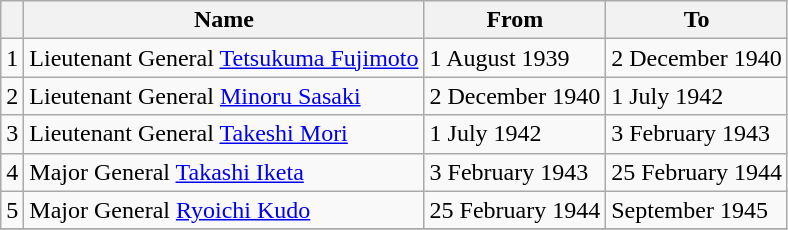<table class=wikitable>
<tr>
<th></th>
<th>Name</th>
<th>From</th>
<th>To</th>
</tr>
<tr>
<td>1</td>
<td>Lieutenant General <a href='#'>Tetsukuma Fujimoto</a></td>
<td>1 August 1939</td>
<td>2 December 1940</td>
</tr>
<tr>
<td>2</td>
<td>Lieutenant General <a href='#'>Minoru Sasaki</a></td>
<td>2 December 1940</td>
<td>1 July 1942</td>
</tr>
<tr>
<td>3</td>
<td>Lieutenant General <a href='#'>Takeshi Mori</a></td>
<td>1 July 1942</td>
<td>3 February 1943</td>
</tr>
<tr>
<td>4</td>
<td>Major General <a href='#'>Takashi Iketa</a></td>
<td>3 February 1943</td>
<td>25 February 1944</td>
</tr>
<tr>
<td>5</td>
<td>Major General <a href='#'>Ryoichi Kudo</a></td>
<td>25 February 1944</td>
<td>September 1945</td>
</tr>
<tr>
</tr>
</table>
